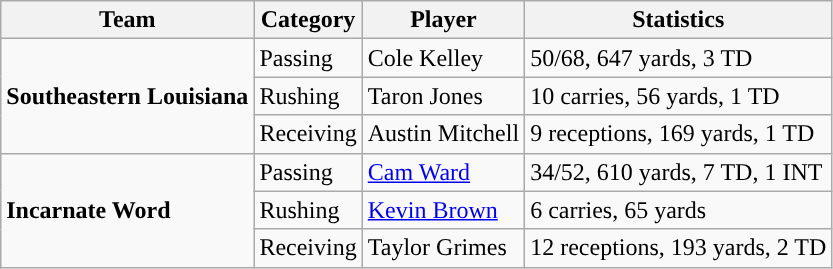<table class="wikitable" style="float: left;">
<tr>
<th>Team</th>
<th>Category</th>
<th>Player</th>
<th>Statistics</th>
</tr>
<tr>
<td rowspan=3><strong>Southeastern Louisiana</strong></td>
<td>Passing</td>
<td>Cole Kelley</td>
<td>50/68, 647 yards, 3 TD</td>
</tr>
<tr>
<td>Rushing</td>
<td>Taron Jones</td>
<td>10 carries, 56 yards, 1 TD</td>
</tr>
<tr>
<td>Receiving</td>
<td>Austin Mitchell</td>
<td>9 receptions, 169 yards, 1 TD</td>
</tr>
<tr>
<td rowspan=3><strong>Incarnate Word</strong></td>
<td>Passing</td>
<td><a href='#'>Cam Ward</a></td>
<td>34/52, 610 yards, 7 TD, 1 INT</td>
</tr>
<tr>
<td>Rushing</td>
<td><a href='#'>Kevin Brown</a></td>
<td>6 carries, 65 yards</td>
</tr>
<tr>
<td>Receiving</td>
<td>Taylor Grimes</td>
<td>12 receptions, 193 yards, 2 TD</td>
</tr>
</table>
